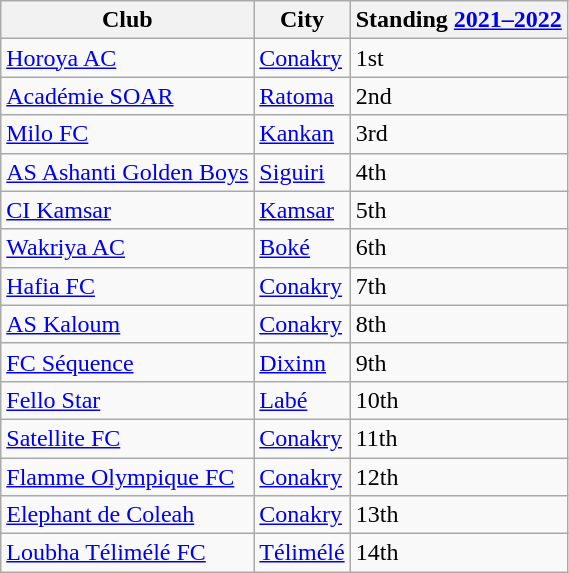<table class="wikitable sortable">
<tr>
<th>Club</th>
<th>City</th>
<th>Standing <a href='#'>2021–2022</a></th>
</tr>
<tr>
<td><a href='#'>Horoya AC</a></td>
<td><a href='#'>Conakry</a></td>
<td>1st</td>
</tr>
<tr>
<td><a href='#'>Académie SOAR</a></td>
<td><a href='#'>Ratoma</a></td>
<td>2nd</td>
</tr>
<tr>
<td><a href='#'>Milo FC</a></td>
<td><a href='#'>Kankan</a></td>
<td>3rd</td>
</tr>
<tr>
<td><a href='#'>AS Ashanti Golden Boys</a></td>
<td><a href='#'>Siguiri</a></td>
<td>4th</td>
</tr>
<tr>
<td><a href='#'>CI Kamsar</a></td>
<td><a href='#'>Kamsar</a></td>
<td>5th</td>
</tr>
<tr>
<td><a href='#'>Wakriya AC</a></td>
<td><a href='#'>Boké</a></td>
<td>6th</td>
</tr>
<tr>
<td><a href='#'>Hafia FC</a></td>
<td><a href='#'>Conakry</a></td>
<td>7th</td>
</tr>
<tr>
<td><a href='#'>AS Kaloum</a></td>
<td><a href='#'>Conakry</a></td>
<td>8th</td>
</tr>
<tr>
<td><a href='#'>FC Séquence</a></td>
<td><a href='#'>Dixinn</a></td>
<td>9th</td>
</tr>
<tr>
<td><a href='#'>Fello Star</a></td>
<td><a href='#'>Labé</a></td>
<td>10th</td>
</tr>
<tr>
<td><a href='#'>Satellite FC</a></td>
<td><a href='#'>Conakry</a></td>
<td>11th</td>
</tr>
<tr>
<td><a href='#'>Flamme Olympique FC</a></td>
<td><a href='#'>Conakry</a></td>
<td>12th</td>
</tr>
<tr>
<td><a href='#'>Elephant de Coleah</a></td>
<td><a href='#'>Conakry</a></td>
<td>13th</td>
</tr>
<tr>
<td><a href='#'>Loubha Télimélé FC</a></td>
<td><a href='#'>Télimélé</a></td>
<td>14th</td>
</tr>
</table>
